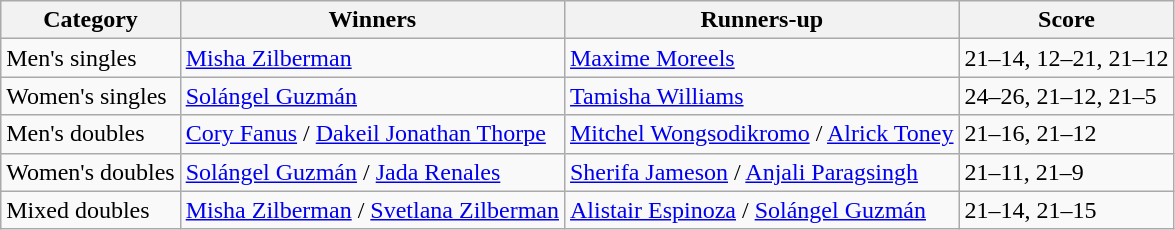<table class=wikitable style="white-space:nowrap;">
<tr>
<th>Category</th>
<th>Winners</th>
<th>Runners-up</th>
<th>Score</th>
</tr>
<tr>
<td>Men's singles</td>
<td> <a href='#'>Misha Zilberman</a></td>
<td> <a href='#'>Maxime Moreels</a></td>
<td>21–14, 12–21, 21–12</td>
</tr>
<tr>
<td>Women's singles</td>
<td> <a href='#'>Solángel Guzmán</a></td>
<td> <a href='#'>Tamisha Williams</a></td>
<td>24–26, 21–12, 21–5</td>
</tr>
<tr>
<td>Men's doubles</td>
<td> <a href='#'>Cory Fanus</a> / <a href='#'>Dakeil Jonathan Thorpe</a></td>
<td> <a href='#'>Mitchel Wongsodikromo</a> / <a href='#'>Alrick Toney</a></td>
<td>21–16, 21–12</td>
</tr>
<tr>
<td>Women's doubles</td>
<td> <a href='#'>Solángel Guzmán</a> / <a href='#'>Jada Renales</a></td>
<td> <a href='#'>Sherifa Jameson</a> / <a href='#'>Anjali Paragsingh</a></td>
<td>21–11, 21–9</td>
</tr>
<tr>
<td>Mixed doubles</td>
<td> <a href='#'>Misha Zilberman</a> / <a href='#'>Svetlana Zilberman</a></td>
<td> <a href='#'>Alistair Espinoza</a> / <a href='#'>Solángel Guzmán</a></td>
<td>21–14, 21–15</td>
</tr>
</table>
